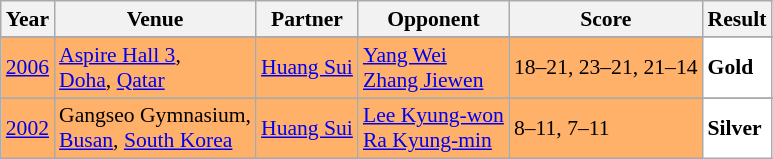<table class="sortable wikitable" style="font-size: 90%;">
<tr>
<th>Year</th>
<th>Venue</th>
<th>Partner</th>
<th>Opponent</th>
<th>Score</th>
<th>Result</th>
</tr>
<tr>
</tr>
<tr style="background:#FFB069">
<td align="center"><a href='#'>2006</a></td>
<td align="left"><a href='#'>Aspire Hall 3</a>,<br><a href='#'>Doha</a>, <a href='#'>Qatar</a></td>
<td align="left"> <a href='#'>Huang Sui</a></td>
<td align="left"> <a href='#'>Yang Wei</a> <br>  <a href='#'>Zhang Jiewen</a></td>
<td align="left">18–21, 23–21, 21–14</td>
<td style="text-align:left; background:white"> <strong>Gold</strong></td>
</tr>
<tr>
</tr>
<tr style="background:#FFB069">
<td align="center"><a href='#'>2002</a></td>
<td align="left">Gangseo Gymnasium,<br><a href='#'>Busan</a>, <a href='#'>South Korea</a></td>
<td align="left"> <a href='#'>Huang Sui</a></td>
<td align="left"> <a href='#'>Lee Kyung-won</a> <br>  <a href='#'>Ra Kyung-min</a></td>
<td align="left">8–11, 7–11</td>
<td style="text-align:left; background:white"> <strong>Silver</strong></td>
</tr>
</table>
